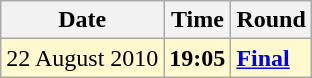<table class="wikitable">
<tr>
<th>Date</th>
<th>Time</th>
<th>Round</th>
</tr>
<tr style=background:lemonchiffon>
<td>22 August 2010</td>
<td><strong>19:05</strong></td>
<td><strong><a href='#'>Final</a></strong></td>
</tr>
</table>
